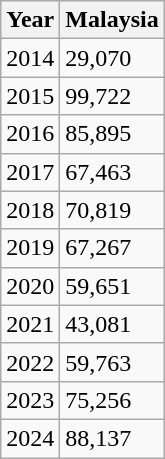<table class="wikitable">
<tr>
<th>Year</th>
<th>Malaysia</th>
</tr>
<tr>
<td>2014</td>
<td>29,070</td>
</tr>
<tr>
<td>2015</td>
<td>99,722</td>
</tr>
<tr>
<td>2016</td>
<td>85,895</td>
</tr>
<tr>
<td>2017</td>
<td>67,463</td>
</tr>
<tr>
<td>2018</td>
<td>70,819</td>
</tr>
<tr>
<td>2019</td>
<td>67,267</td>
</tr>
<tr>
<td>2020</td>
<td>59,651</td>
</tr>
<tr>
<td>2021</td>
<td>43,081</td>
</tr>
<tr>
<td>2022</td>
<td>59,763</td>
</tr>
<tr>
<td>2023</td>
<td>75,256</td>
</tr>
<tr>
<td>2024</td>
<td>88,137</td>
</tr>
</table>
